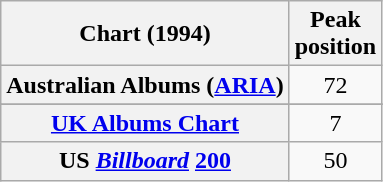<table class="wikitable sortable plainrowheaders">
<tr>
<th>Chart (1994)</th>
<th>Peak<br>position</th>
</tr>
<tr>
<th scope="row">Australian Albums (<a href='#'>ARIA</a>)</th>
<td align="center">72</td>
</tr>
<tr>
</tr>
<tr>
<th scope="row"><a href='#'>UK Albums Chart</a></th>
<td align="center">7</td>
</tr>
<tr>
<th scope="row">US <em><a href='#'>Billboard</a></em> <a href='#'>200</a></th>
<td align="center">50</td>
</tr>
</table>
